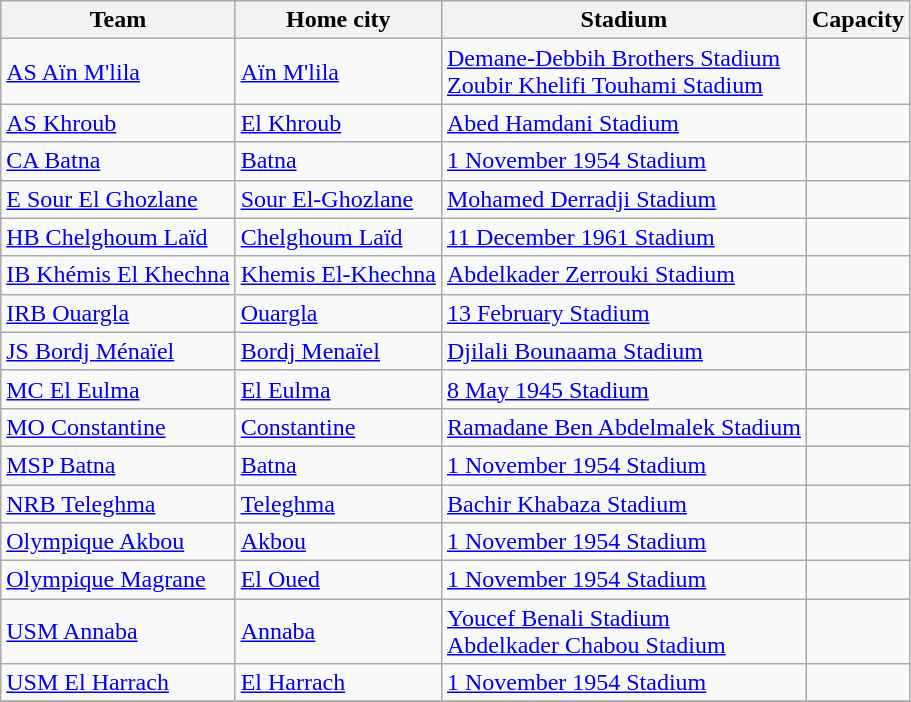<table class="wikitable sortable">
<tr>
<th>Team</th>
<th>Home city</th>
<th>Stadium</th>
<th>Capacity</th>
</tr>
<tr>
<td><a href='#'>AS Aïn M'lila</a></td>
<td><a href='#'>Aïn M'lila</a></td>
<td><a href='#'>Demane-Debbih Brothers Stadium</a><br><a href='#'>Zoubir Khelifi Touhami Stadium</a></td>
<td style="text-align:center"><br></td>
</tr>
<tr>
<td><a href='#'>AS Khroub</a></td>
<td><a href='#'>El Khroub</a></td>
<td><a href='#'>Abed Hamdani Stadium</a></td>
<td style="text-align:center"></td>
</tr>
<tr>
<td><a href='#'>CA Batna</a></td>
<td><a href='#'>Batna</a></td>
<td><a href='#'>1 November 1954 Stadium</a></td>
<td style="text-align:center"></td>
</tr>
<tr>
<td><a href='#'>E Sour El Ghozlane</a></td>
<td><a href='#'>Sour El-Ghozlane</a></td>
<td><a href='#'>Mohamed Derradji Stadium</a></td>
<td style="text-align:center"></td>
</tr>
<tr>
<td><a href='#'>HB Chelghoum Laïd</a></td>
<td><a href='#'>Chelghoum Laïd</a></td>
<td><a href='#'>11 December 1961 Stadium</a></td>
<td style="text-align:center"></td>
</tr>
<tr>
<td><a href='#'>IB Khémis El Khechna</a></td>
<td><a href='#'>Khemis El-Khechna</a></td>
<td><a href='#'>Abdelkader Zerrouki Stadium</a></td>
<td style="text-align:center"></td>
</tr>
<tr>
<td><a href='#'>IRB Ouargla</a></td>
<td><a href='#'>Ouargla</a></td>
<td><a href='#'>13 February Stadium</a></td>
<td style="text-align:center"></td>
</tr>
<tr>
<td><a href='#'>JS Bordj Ménaïel</a></td>
<td><a href='#'>Bordj Menaïel</a></td>
<td><a href='#'>Djilali Bounaama Stadium</a></td>
<td style="text-align:center"></td>
</tr>
<tr>
<td><a href='#'>MC El Eulma</a></td>
<td><a href='#'>El Eulma</a></td>
<td><a href='#'>8 May 1945 Stadium</a></td>
<td style="text-align:center"></td>
</tr>
<tr>
<td><a href='#'>MO Constantine</a></td>
<td><a href='#'>Constantine</a></td>
<td><a href='#'>Ramadane Ben Abdelmalek Stadium</a></td>
<td style="text-align:center"></td>
</tr>
<tr>
<td><a href='#'>MSP Batna</a></td>
<td><a href='#'>Batna</a></td>
<td><a href='#'>1 November 1954 Stadium</a></td>
<td style="text-align:center"></td>
</tr>
<tr>
<td><a href='#'>NRB Teleghma</a></td>
<td><a href='#'>Teleghma</a></td>
<td><a href='#'>Bachir Khabaza Stadium</a></td>
<td style="text-align:center"></td>
</tr>
<tr>
<td><a href='#'>Olympique Akbou</a></td>
<td><a href='#'>Akbou</a></td>
<td><a href='#'>1 November 1954 Stadium</a></td>
<td style="text-align:center"></td>
</tr>
<tr>
<td><a href='#'>Olympique Magrane</a></td>
<td><a href='#'>El Oued</a></td>
<td><a href='#'>1 November 1954 Stadium</a></td>
<td style="text-align:center"></td>
</tr>
<tr>
<td><a href='#'>USM Annaba</a></td>
<td><a href='#'>Annaba</a></td>
<td><a href='#'>Youcef Benali Stadium</a><br><a href='#'>Abdelkader Chabou Stadium</a></td>
<td style="text-align:center"><br></td>
</tr>
<tr>
<td><a href='#'>USM El Harrach</a></td>
<td><a href='#'>El Harrach</a></td>
<td><a href='#'>1 November 1954 Stadium</a></td>
<td style="text-align:center"></td>
</tr>
<tr>
</tr>
</table>
